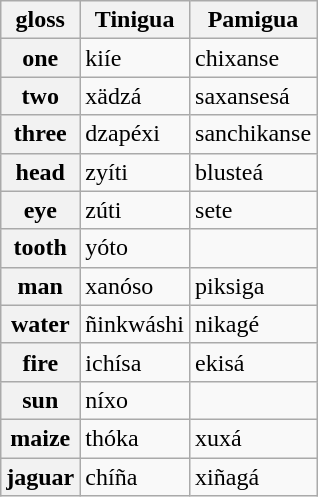<table class="wikitable sortable">
<tr>
<th>gloss</th>
<th>Tinigua</th>
<th>Pamigua</th>
</tr>
<tr>
<th>one</th>
<td>kiíe</td>
<td>chixanse</td>
</tr>
<tr>
<th>two</th>
<td>xädzá</td>
<td>saxansesá</td>
</tr>
<tr>
<th>three</th>
<td>dzapéxi</td>
<td>sanchikanse</td>
</tr>
<tr>
<th>head</th>
<td>zyíti</td>
<td>blusteá</td>
</tr>
<tr>
<th>eye</th>
<td>zúti</td>
<td>sete</td>
</tr>
<tr>
<th>tooth</th>
<td>yóto</td>
<td></td>
</tr>
<tr>
<th>man</th>
<td>xanóso</td>
<td>piksiga</td>
</tr>
<tr>
<th>water</th>
<td>ñinkwáshi</td>
<td>nikagé</td>
</tr>
<tr>
<th>fire</th>
<td>ichísa</td>
<td>ekisá</td>
</tr>
<tr>
<th>sun</th>
<td>níxo</td>
<td></td>
</tr>
<tr>
<th>maize</th>
<td>thóka</td>
<td>xuxá</td>
</tr>
<tr>
<th>jaguar</th>
<td>chíña</td>
<td>xiñagá</td>
</tr>
</table>
